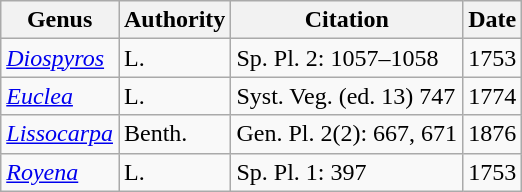<table class=wikitable>
<tr>
<th>Genus</th>
<th>Authority</th>
<th>Citation</th>
<th>Date</th>
</tr>
<tr>
<td><em><a href='#'>Diospyros</a></em></td>
<td>L.</td>
<td>Sp. Pl. 2: 1057–1058</td>
<td>1753</td>
</tr>
<tr>
<td><em><a href='#'>Euclea</a></em></td>
<td>L.</td>
<td>Syst. Veg. (ed. 13) 747</td>
<td>1774</td>
</tr>
<tr>
<td><em><a href='#'>Lissocarpa</a></em></td>
<td>Benth.</td>
<td>Gen. Pl. 2(2): 667, 671</td>
<td>1876</td>
</tr>
<tr>
<td><em><a href='#'>Royena</a></em></td>
<td>L.</td>
<td>Sp. Pl. 1: 397</td>
<td>1753</td>
</tr>
</table>
